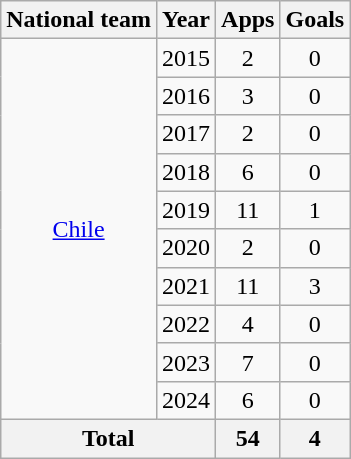<table class="wikitable" style="text-align:center">
<tr>
<th>National team</th>
<th>Year</th>
<th>Apps</th>
<th>Goals</th>
</tr>
<tr>
<td rowspan=10><a href='#'>Chile</a></td>
<td>2015</td>
<td>2</td>
<td>0</td>
</tr>
<tr>
<td>2016</td>
<td>3</td>
<td>0</td>
</tr>
<tr>
<td>2017</td>
<td>2</td>
<td>0</td>
</tr>
<tr>
<td>2018</td>
<td>6</td>
<td>0</td>
</tr>
<tr>
<td>2019</td>
<td>11</td>
<td>1</td>
</tr>
<tr>
<td>2020</td>
<td>2</td>
<td>0</td>
</tr>
<tr>
<td>2021</td>
<td>11</td>
<td>3</td>
</tr>
<tr>
<td>2022</td>
<td>4</td>
<td>0</td>
</tr>
<tr>
<td>2023</td>
<td>7</td>
<td>0</td>
</tr>
<tr>
<td>2024</td>
<td>6</td>
<td>0</td>
</tr>
<tr>
<th colspan=2>Total</th>
<th>54</th>
<th>4</th>
</tr>
</table>
